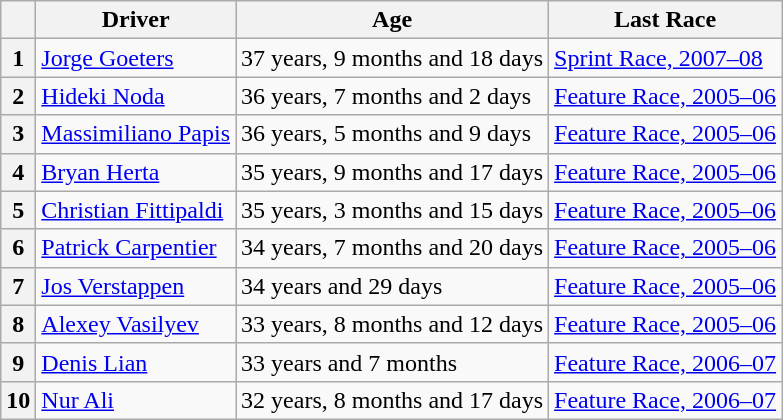<table class="wikitable">
<tr>
<th></th>
<th>Driver</th>
<th>Age</th>
<th>Last Race</th>
</tr>
<tr>
<th>1</th>
<td> <a href='#'>Jorge Goeters</a></td>
<td>37 years, 9 months and 18 days</td>
<td><a href='#'>Sprint Race, 2007–08</a> </td>
</tr>
<tr>
<th>2</th>
<td> <a href='#'>Hideki Noda</a></td>
<td>36 years, 7 months and 2 days</td>
<td><a href='#'>Feature Race, 2005–06</a> </td>
</tr>
<tr>
<th>3</th>
<td> <a href='#'>Massimiliano Papis</a></td>
<td>36 years, 5 months and 9 days</td>
<td><a href='#'>Feature Race, 2005–06</a> </td>
</tr>
<tr>
<th>4</th>
<td> <a href='#'>Bryan Herta</a></td>
<td>35 years, 9 months and 17 days</td>
<td><a href='#'>Feature Race, 2005–06</a> </td>
</tr>
<tr>
<th>5</th>
<td> <a href='#'>Christian Fittipaldi</a></td>
<td>35 years, 3 months and 15 days</td>
<td><a href='#'>Feature Race, 2005–06</a> </td>
</tr>
<tr>
<th>6</th>
<td> <a href='#'>Patrick Carpentier</a></td>
<td>34 years, 7 months and 20 days</td>
<td><a href='#'>Feature Race, 2005–06</a> </td>
</tr>
<tr>
<th>7</th>
<td> <a href='#'>Jos Verstappen</a></td>
<td>34 years and 29 days</td>
<td><a href='#'>Feature Race, 2005–06</a> </td>
</tr>
<tr>
<th>8</th>
<td> <a href='#'>Alexey Vasilyev</a></td>
<td>33 years, 8 months and 12 days</td>
<td><a href='#'>Feature Race, 2005–06</a> </td>
</tr>
<tr>
<th>9</th>
<td> <a href='#'>Denis Lian</a></td>
<td>33 years and 7 months</td>
<td><a href='#'>Feature Race, 2006–07</a> </td>
</tr>
<tr>
<th>10</th>
<td> <a href='#'>Nur Ali</a></td>
<td>32 years, 8 months and 17 days</td>
<td><a href='#'>Feature Race, 2006–07</a> </td>
</tr>
</table>
